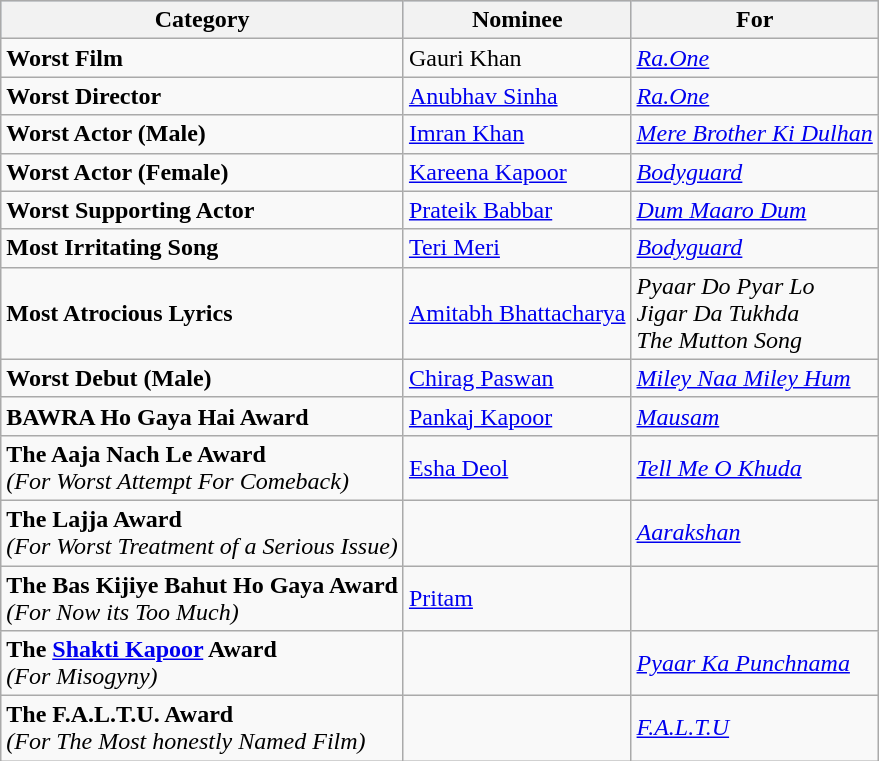<table class="wikitable">
<tr style="background:#b0c4de; text-align:center;">
<th>Category</th>
<th>Nominee</th>
<th>For</th>
</tr>
<tr>
<td><strong>Worst Film</strong></td>
<td>Gauri Khan</td>
<td><em><a href='#'>Ra.One</a></em></td>
</tr>
<tr>
<td><strong>Worst Director</strong></td>
<td><a href='#'>Anubhav Sinha</a></td>
<td><em><a href='#'>Ra.One</a></em></td>
</tr>
<tr>
<td><strong>Worst Actor (Male)</strong></td>
<td><a href='#'>Imran Khan</a></td>
<td><em><a href='#'>Mere Brother Ki Dulhan</a></em></td>
</tr>
<tr>
<td><strong>Worst Actor (Female)</strong></td>
<td><a href='#'>Kareena Kapoor</a></td>
<td><em><a href='#'>Bodyguard</a></em></td>
</tr>
<tr>
<td><strong>Worst Supporting Actor</strong></td>
<td><a href='#'>Prateik Babbar</a></td>
<td><em><a href='#'>Dum Maaro Dum</a></em></td>
</tr>
<tr>
<td><strong>Most Irritating Song</strong></td>
<td><a href='#'>Teri Meri</a></td>
<td><em><a href='#'>Bodyguard</a></em></td>
</tr>
<tr>
<td><strong>Most Atrocious Lyrics</strong></td>
<td><a href='#'>Amitabh Bhattacharya</a></td>
<td><em>Pyaar Do Pyar Lo</em><br><em>Jigar Da Tukhda</em><br><em>The Mutton Song</em></td>
</tr>
<tr>
<td><strong>Worst Debut (Male)</strong></td>
<td><a href='#'>Chirag Paswan</a></td>
<td><em><a href='#'>Miley Naa Miley Hum</a></em></td>
</tr>
<tr>
<td><strong>BAWRA Ho Gaya Hai Award</strong></td>
<td><a href='#'>Pankaj Kapoor</a></td>
<td><em><a href='#'>Mausam</a></em></td>
</tr>
<tr>
<td><strong>The Aaja Nach Le Award</strong><br><em>(For Worst Attempt For Comeback)</em></td>
<td><a href='#'>Esha Deol</a></td>
<td><em><a href='#'>Tell Me O Khuda</a></em></td>
</tr>
<tr>
<td><strong>The Lajja Award</strong><br><em>(For Worst Treatment of a Serious Issue)</em></td>
<td></td>
<td><em><a href='#'>Aarakshan</a></em></td>
</tr>
<tr>
<td><strong>The Bas Kijiye Bahut Ho Gaya Award</strong><br><em>(For Now its Too Much)</em></td>
<td><a href='#'>Pritam</a></td>
<td></td>
</tr>
<tr>
<td><strong>The <a href='#'>Shakti Kapoor</a> Award</strong><br><em>(For Misogyny)</em></td>
<td></td>
<td><em><a href='#'>Pyaar Ka Punchnama</a></em></td>
</tr>
<tr>
<td><strong>The F.A.L.T.U. Award</strong><br><em>(For The Most honestly Named Film)</em></td>
<td></td>
<td><em><a href='#'>F.A.L.T.U</a></em></td>
</tr>
</table>
